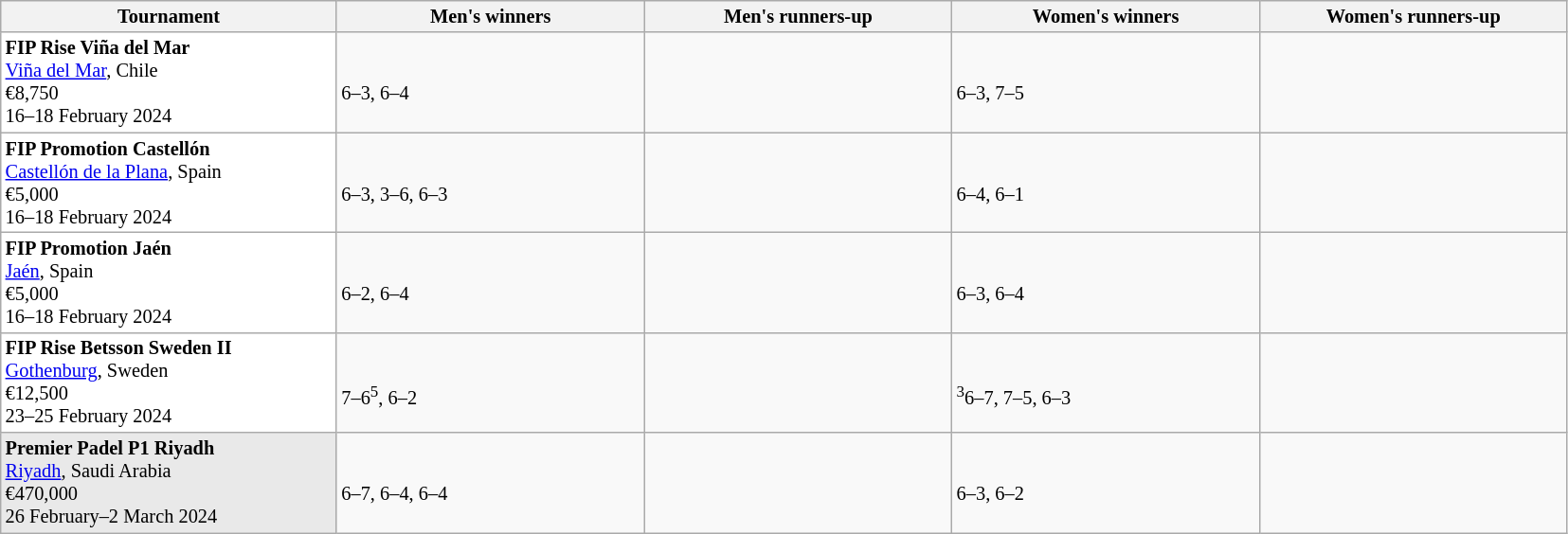<table class="wikitable sortable nowrap" style=font-size:85%>
<tr>
<th width=230>Tournament</th>
<th width=210>Men's winners</th>
<th width=210>Men's runners-up</th>
<th width=210>Women's winners</th>
<th width=210>Women's runners-up</th>
</tr>
<tr valign=top>
<td style="background:#ffffff;"><strong>FIP Rise Viña del Mar</strong><br><a href='#'>Viña del Mar</a>, Chile<br>€8,750<br>16–18 February 2024</td>
<td><strong><br></strong><br>6–3, 6–4</td>
<td><br></td>
<td><strong><br></strong><br>6–3, 7–5</td>
<td><br></td>
</tr>
<tr valign=top>
<td style="background:#ffffff;"><strong>FIP Promotion Castellón</strong><br><a href='#'>Castellón de la Plana</a>, Spain<br>€5,000<br>16–18 February 2024</td>
<td><strong><br></strong><br>6–3, 3–6, 6–3</td>
<td><br></td>
<td><strong><br></strong><br>6–4, 6–1</td>
<td><br></td>
</tr>
<tr valign=top>
<td style="background:#ffffff;"><strong>FIP Promotion Jaén</strong><br><a href='#'>Jaén</a>, Spain<br>€5,000<br>16–18 February 2024</td>
<td><strong><br></strong><br>6–2, 6–4</td>
<td><br></td>
<td><strong><br></strong><br>6–3, 6–4</td>
<td><br></td>
</tr>
<tr valign=top>
<td style="background:#ffffff;"><strong>FIP Rise Betsson Sweden II</strong><br><a href='#'>Gothenburg</a>, Sweden<br>€12,500<br>23–25 February 2024</td>
<td><strong><br></strong><br>7–6<sup>5</sup>, 6–2</td>
<td><br></td>
<td><strong><br></strong><br><sup>3</sup>6–7, 7–5, 6–3</td>
<td><br></td>
</tr>
<tr valign=top>
<td style="background:#E9E9E9;"><strong>Premier Padel P1 Riyadh</strong><br><a href='#'>Riyadh</a>, Saudi Arabia<br>€470,000<br>26 February–2 March 2024</td>
<td><strong><br></strong><br>6–7, 6–4, 6–4</td>
<td><br></td>
<td><strong><br></strong><br>6–3, 6–2</td>
<td><br></td>
</tr>
</table>
